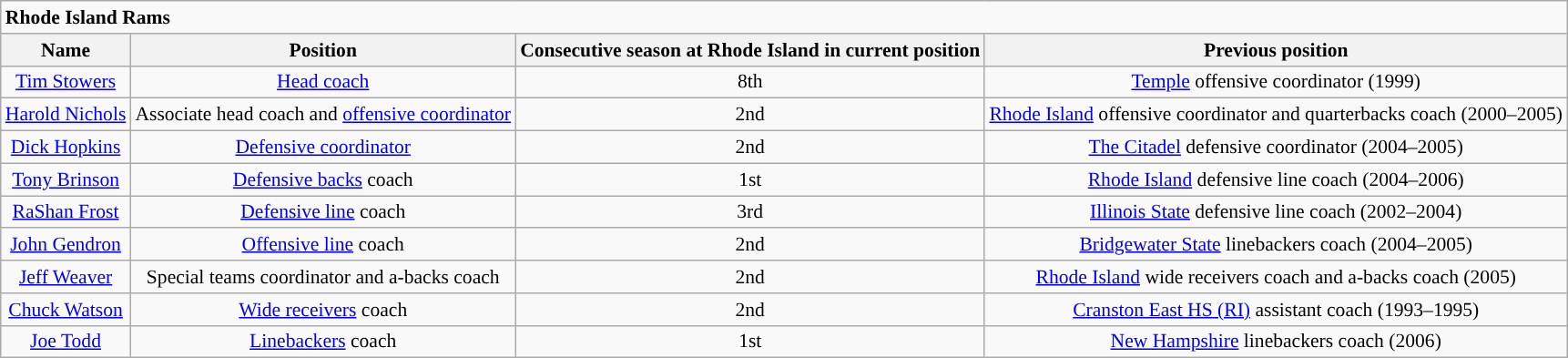<table class="wikitable" style="font-size:90%;">
<tr>
<td colspan=5><strong>Rhode Island Rams</strong></td>
</tr>
<tr align="center";>
<th>Name</th>
<th>Position</th>
<th>Consecutive season at Rhode Island in current position</th>
<th>Previous position</th>
</tr>
<tr align="center";>
<td><a href='#'>Tim Stowers</a></td>
<td><a href='#'>Head coach</a></td>
<td>8th</td>
<td><a href='#'>Temple</a> offensive coordinator (1999)</td>
</tr>
<tr align="center" ;>
<td><a href='#'>Harold Nichols</a></td>
<td>Associate head coach and <a href='#'>offensive coordinator</a></td>
<td>2nd</td>
<td><a href='#'>Rhode Island</a> offensive coordinator and quarterbacks coach (2000–2005)</td>
</tr>
<tr align="center" ;>
<td><a href='#'>Dick Hopkins</a></td>
<td><a href='#'>Defensive coordinator</a></td>
<td>2nd</td>
<td><a href='#'>The Citadel</a> defensive coordinator (2004–2005)</td>
</tr>
<tr align="center" ;>
<td><a href='#'>Tony Brinson</a></td>
<td><a href='#'>Defensive backs</a> coach</td>
<td>1st</td>
<td><a href='#'>Rhode Island</a> defensive line coach (2004–2006)</td>
</tr>
<tr align="center" ;>
<td><a href='#'>RaShan Frost</a></td>
<td><a href='#'>Defensive line</a> coach</td>
<td>3rd</td>
<td><a href='#'>Illinois State</a> defensive line coach (2002–2004)</td>
</tr>
<tr align="center" ;>
<td><a href='#'>John Gendron</a></td>
<td><a href='#'>Offensive line</a> coach</td>
<td>2nd</td>
<td><a href='#'>Bridgewater State</a> linebackers coach (2004–2005)</td>
</tr>
<tr align="center" ;>
<td><a href='#'>Jeff Weaver</a></td>
<td>Special teams coordinator and a-backs coach</td>
<td>2nd</td>
<td><a href='#'>Rhode Island</a> wide receivers coach and a-backs coach (2005)</td>
</tr>
<tr align="center" ;>
<td><a href='#'>Chuck Watson</a></td>
<td><a href='#'>Wide receivers</a> coach</td>
<td>2nd</td>
<td><a href='#'>Cranston East HS (RI)</a> assistant coach (1993–1995)</td>
</tr>
<tr align="center" ;>
<td><a href='#'>Joe Todd</a></td>
<td><a href='#'>Linebackers</a> coach</td>
<td>1st</td>
<td><a href='#'>New Hampshire</a> linebackers coach (2006)</td>
</tr>
</table>
